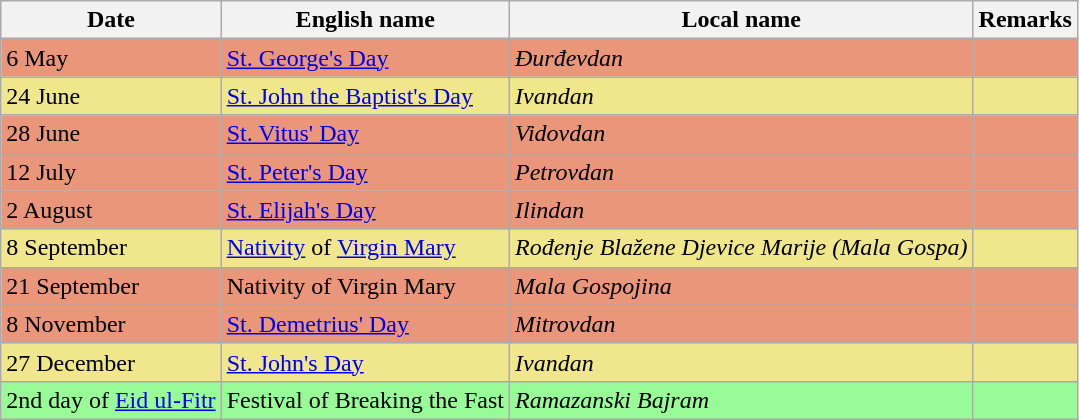<table class="wikitable">
<tr>
<th>Date</th>
<th>English name</th>
<th>Local name</th>
<th>Remarks</th>
</tr>
<tr BGCOLOR=DarkSalmon>
<td>6 May</td>
<td><a href='#'>St. George's Day</a></td>
<td><em>Đurđevdan</em></td>
<td></td>
</tr>
<tr BGCOLOR=Khaki>
<td>24 June</td>
<td><a href='#'>St. John the Baptist's Day</a></td>
<td><em>Ivandan</em></td>
<td></td>
</tr>
<tr BGCOLOR=DarkSalmon>
<td>28 June</td>
<td><a href='#'>St. Vitus' Day</a></td>
<td><em>Vidovdan</em></td>
<td></td>
</tr>
<tr BGCOLOR=DarkSalmon>
<td>12 July</td>
<td><a href='#'>St. Peter's Day</a></td>
<td><em>Petrovdan</em></td>
<td></td>
</tr>
<tr BGCOLOR=DarkSalmon>
<td>2 August</td>
<td><a href='#'>St. Elijah's Day</a></td>
<td><em>Ilindan</em></td>
<td></td>
</tr>
<tr BGCOLOR=Khaki>
<td>8 September</td>
<td><a href='#'>Nativity</a> of <a href='#'>Virgin Mary</a></td>
<td><em>Rođenje Blažene Djevice Marije (Mala Gospa)</em></td>
<td></td>
</tr>
<tr BGCOLOR=DarkSalmon>
<td>21 September</td>
<td>Nativity of Virgin Mary</td>
<td><em>Mala Gospojina</em></td>
<td></td>
</tr>
<tr BGCOLOR=DarkSalmon>
<td>8 November</td>
<td><a href='#'>St. Demetrius' Day</a></td>
<td><em>Mitrovdan</em></td>
<td></td>
</tr>
<tr BGCOLOR=Khaki>
<td>27 December</td>
<td><a href='#'>St. John's Day</a></td>
<td><em>Ivandan</em></td>
<td></td>
</tr>
<tr BGCOLOR=PaleGreen>
<td>2nd day of <a href='#'>Eid ul-Fitr</a></td>
<td>Festival of Breaking the Fast</td>
<td><em>Ramazanski Bajram</em></td>
<td></td>
</tr>
</table>
